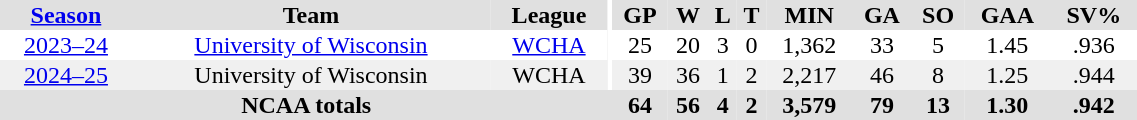<table border="0" cellpadding="1" cellspacing="0" style="text-align:center; width:60%;">
<tr bgcolor="#e0e0e0">
<th><a href='#'>Season</a></th>
<th>Team</th>
<th>League</th>
<th rowspan="99" bgcolor="#ffffff"></th>
<th>GP</th>
<th>W</th>
<th>L</th>
<th>T</th>
<th>MIN</th>
<th>GA</th>
<th>SO</th>
<th>GAA</th>
<th>SV%</th>
</tr>
<tr>
<td><a href='#'>2023–24</a></td>
<td><a href='#'>University of Wisconsin</a></td>
<td><a href='#'>WCHA</a></td>
<td>25</td>
<td>20</td>
<td>3</td>
<td>0</td>
<td>1,362</td>
<td>33</td>
<td>5</td>
<td>1.45</td>
<td>.936</td>
</tr>
<tr bgcolor="#f0f0f0">
<td><a href='#'>2024–25</a></td>
<td>University of Wisconsin</td>
<td>WCHA</td>
<td>39</td>
<td>36</td>
<td>1</td>
<td>2</td>
<td>2,217</td>
<td>46</td>
<td>8</td>
<td>1.25</td>
<td>.944</td>
</tr>
<tr bgcolor="#e0e0e0">
<th colspan="4">NCAA totals</th>
<th>64</th>
<th>56</th>
<th>4</th>
<th>2</th>
<th>3,579</th>
<th>79</th>
<th>13</th>
<th>1.30</th>
<th>.942</th>
</tr>
</table>
